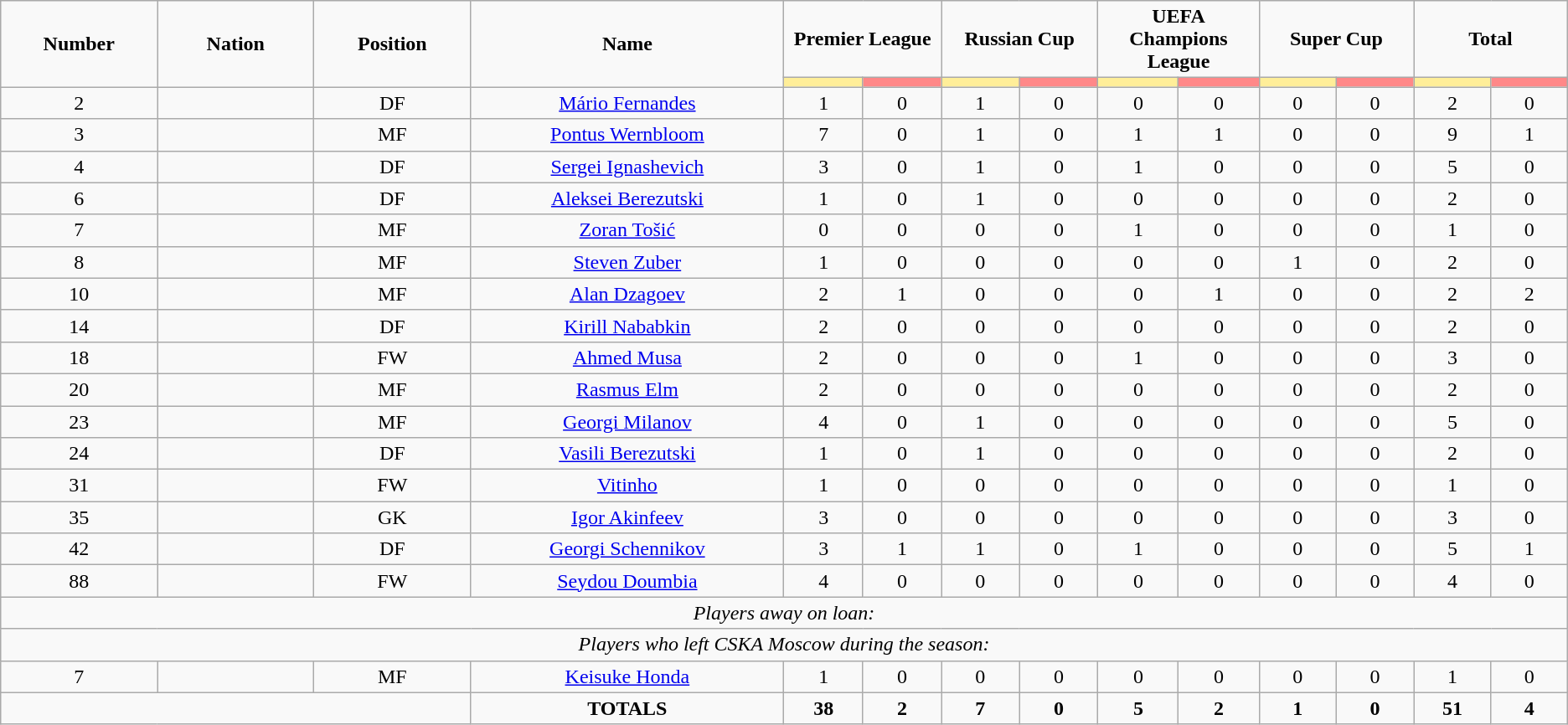<table class="wikitable" style="font-size: 100%; text-align: center;">
<tr>
<td rowspan=2 width="10%" align=center><strong>Number</strong></td>
<td rowspan=2 width="10%" align=center><strong>Nation</strong></td>
<td rowspan=2 width="10%" align=center><strong>Position</strong></td>
<td rowspan=2 width="20%" align=center><strong>Name</strong></td>
<td colspan=2 align=center><strong>Premier League</strong></td>
<td colspan=2 align=center><strong>Russian Cup</strong></td>
<td colspan=2 align=center><strong>UEFA Champions League</strong></td>
<td colspan=2 align=center><strong>Super Cup</strong></td>
<td colspan=2 align=center><strong>Total</strong></td>
</tr>
<tr>
<th width=60 style="background: #FFEE99"></th>
<th width=60 style="background: #FF8888"></th>
<th width=60 style="background: #FFEE99"></th>
<th width=60 style="background: #FF8888"></th>
<th width=60 style="background: #FFEE99"></th>
<th width=60 style="background: #FF8888"></th>
<th width=60 style="background: #FFEE99"></th>
<th width=60 style="background: #FF8888"></th>
<th width=60 style="background: #FFEE99"></th>
<th width=60 style="background: #FF8888"></th>
</tr>
<tr>
<td>2</td>
<td></td>
<td>DF</td>
<td><a href='#'>Mário Fernandes</a></td>
<td>1</td>
<td>0</td>
<td>1</td>
<td>0</td>
<td>0</td>
<td>0</td>
<td>0</td>
<td>0</td>
<td>2</td>
<td>0</td>
</tr>
<tr>
<td>3</td>
<td></td>
<td>MF</td>
<td><a href='#'>Pontus Wernbloom</a></td>
<td>7</td>
<td>0</td>
<td>1</td>
<td>0</td>
<td>1</td>
<td>1</td>
<td>0</td>
<td>0</td>
<td>9</td>
<td>1</td>
</tr>
<tr>
<td>4</td>
<td></td>
<td>DF</td>
<td><a href='#'>Sergei Ignashevich</a></td>
<td>3</td>
<td>0</td>
<td>1</td>
<td>0</td>
<td>1</td>
<td>0</td>
<td>0</td>
<td>0</td>
<td>5</td>
<td>0</td>
</tr>
<tr>
<td>6</td>
<td></td>
<td>DF</td>
<td><a href='#'>Aleksei Berezutski</a></td>
<td>1</td>
<td>0</td>
<td>1</td>
<td>0</td>
<td>0</td>
<td>0</td>
<td>0</td>
<td>0</td>
<td>2</td>
<td>0</td>
</tr>
<tr>
<td>7</td>
<td></td>
<td>MF</td>
<td><a href='#'>Zoran Tošić</a></td>
<td>0</td>
<td>0</td>
<td>0</td>
<td>0</td>
<td>1</td>
<td>0</td>
<td>0</td>
<td>0</td>
<td>1</td>
<td>0</td>
</tr>
<tr>
<td>8</td>
<td></td>
<td>MF</td>
<td><a href='#'>Steven Zuber</a></td>
<td>1</td>
<td>0</td>
<td>0</td>
<td>0</td>
<td>0</td>
<td>0</td>
<td>1</td>
<td>0</td>
<td>2</td>
<td>0</td>
</tr>
<tr>
<td>10</td>
<td></td>
<td>MF</td>
<td><a href='#'>Alan Dzagoev</a></td>
<td>2</td>
<td>1</td>
<td>0</td>
<td>0</td>
<td>0</td>
<td>1</td>
<td>0</td>
<td>0</td>
<td>2</td>
<td>2</td>
</tr>
<tr>
<td>14</td>
<td></td>
<td>DF</td>
<td><a href='#'>Kirill Nababkin</a></td>
<td>2</td>
<td>0</td>
<td>0</td>
<td>0</td>
<td>0</td>
<td>0</td>
<td>0</td>
<td>0</td>
<td>2</td>
<td>0</td>
</tr>
<tr>
<td>18</td>
<td></td>
<td>FW</td>
<td><a href='#'>Ahmed Musa</a></td>
<td>2</td>
<td>0</td>
<td>0</td>
<td>0</td>
<td>1</td>
<td>0</td>
<td>0</td>
<td>0</td>
<td>3</td>
<td>0</td>
</tr>
<tr>
<td>20</td>
<td></td>
<td>MF</td>
<td><a href='#'>Rasmus Elm</a></td>
<td>2</td>
<td>0</td>
<td>0</td>
<td>0</td>
<td>0</td>
<td>0</td>
<td>0</td>
<td>0</td>
<td>2</td>
<td>0</td>
</tr>
<tr>
<td>23</td>
<td></td>
<td>MF</td>
<td><a href='#'>Georgi Milanov</a></td>
<td>4</td>
<td>0</td>
<td>1</td>
<td>0</td>
<td>0</td>
<td>0</td>
<td>0</td>
<td>0</td>
<td>5</td>
<td>0</td>
</tr>
<tr>
<td>24</td>
<td></td>
<td>DF</td>
<td><a href='#'>Vasili Berezutski</a></td>
<td>1</td>
<td>0</td>
<td>1</td>
<td>0</td>
<td>0</td>
<td>0</td>
<td>0</td>
<td>0</td>
<td>2</td>
<td>0</td>
</tr>
<tr>
<td>31</td>
<td></td>
<td>FW</td>
<td><a href='#'>Vitinho</a></td>
<td>1</td>
<td>0</td>
<td>0</td>
<td>0</td>
<td>0</td>
<td>0</td>
<td>0</td>
<td>0</td>
<td>1</td>
<td>0</td>
</tr>
<tr>
<td>35</td>
<td></td>
<td>GK</td>
<td><a href='#'>Igor Akinfeev</a></td>
<td>3</td>
<td>0</td>
<td>0</td>
<td>0</td>
<td>0</td>
<td>0</td>
<td>0</td>
<td>0</td>
<td>3</td>
<td>0</td>
</tr>
<tr>
<td>42</td>
<td></td>
<td>DF</td>
<td><a href='#'>Georgi Schennikov</a></td>
<td>3</td>
<td>1</td>
<td>1</td>
<td>0</td>
<td>1</td>
<td>0</td>
<td>0</td>
<td>0</td>
<td>5</td>
<td>1</td>
</tr>
<tr>
<td>88</td>
<td></td>
<td>FW</td>
<td><a href='#'>Seydou Doumbia</a></td>
<td>4</td>
<td>0</td>
<td>0</td>
<td>0</td>
<td>0</td>
<td>0</td>
<td>0</td>
<td>0</td>
<td>4</td>
<td>0</td>
</tr>
<tr>
<td colspan=18><em>Players away on loan:</em></td>
</tr>
<tr>
<td colspan=18><em>Players who left CSKA Moscow during the season:</em></td>
</tr>
<tr>
<td>7</td>
<td></td>
<td>MF</td>
<td><a href='#'>Keisuke Honda</a></td>
<td>1</td>
<td>0</td>
<td>0</td>
<td>0</td>
<td>0</td>
<td>0</td>
<td>0</td>
<td>0</td>
<td>1</td>
<td>0</td>
</tr>
<tr>
<td colspan=3></td>
<td><strong>TOTALS</strong></td>
<td><strong>38</strong></td>
<td><strong>2</strong></td>
<td><strong>7</strong></td>
<td><strong>0</strong></td>
<td><strong>5</strong></td>
<td><strong>2</strong></td>
<td><strong>1</strong></td>
<td><strong>0</strong></td>
<td><strong>51</strong></td>
<td><strong>4</strong></td>
</tr>
</table>
